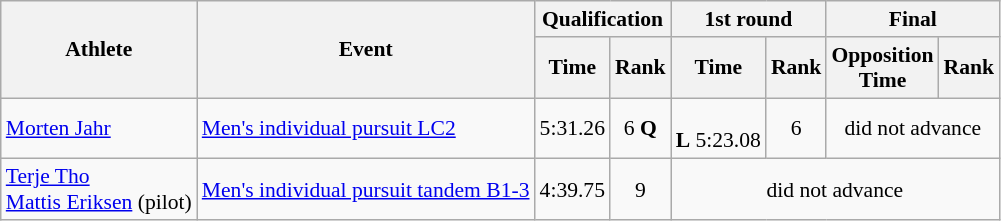<table class=wikitable style="font-size:90%">
<tr>
<th rowspan="2">Athlete</th>
<th rowspan="2">Event</th>
<th colspan="2">Qualification</th>
<th colspan="2">1st round</th>
<th colspan="2">Final</th>
</tr>
<tr>
<th>Time</th>
<th>Rank</th>
<th>Time</th>
<th>Rank</th>
<th>Opposition<br>Time</th>
<th>Rank</th>
</tr>
<tr>
<td><a href='#'>Morten Jahr</a></td>
<td><a href='#'>Men's individual pursuit LC2</a></td>
<td align="center">5:31.26</td>
<td align="center">6 <strong>Q</strong></td>
<td align="center"> <br><strong>L</strong> 5:23.08</td>
<td align="center">6</td>
<td align="center" colspan="2">did not advance</td>
</tr>
<tr>
<td><a href='#'>Terje Tho</a><br> <a href='#'>Mattis Eriksen</a> (pilot)</td>
<td><a href='#'>Men's individual pursuit tandem B1-3</a></td>
<td align="center">4:39.75</td>
<td align="center">9</td>
<td align="center" colspan="4">did not advance</td>
</tr>
</table>
